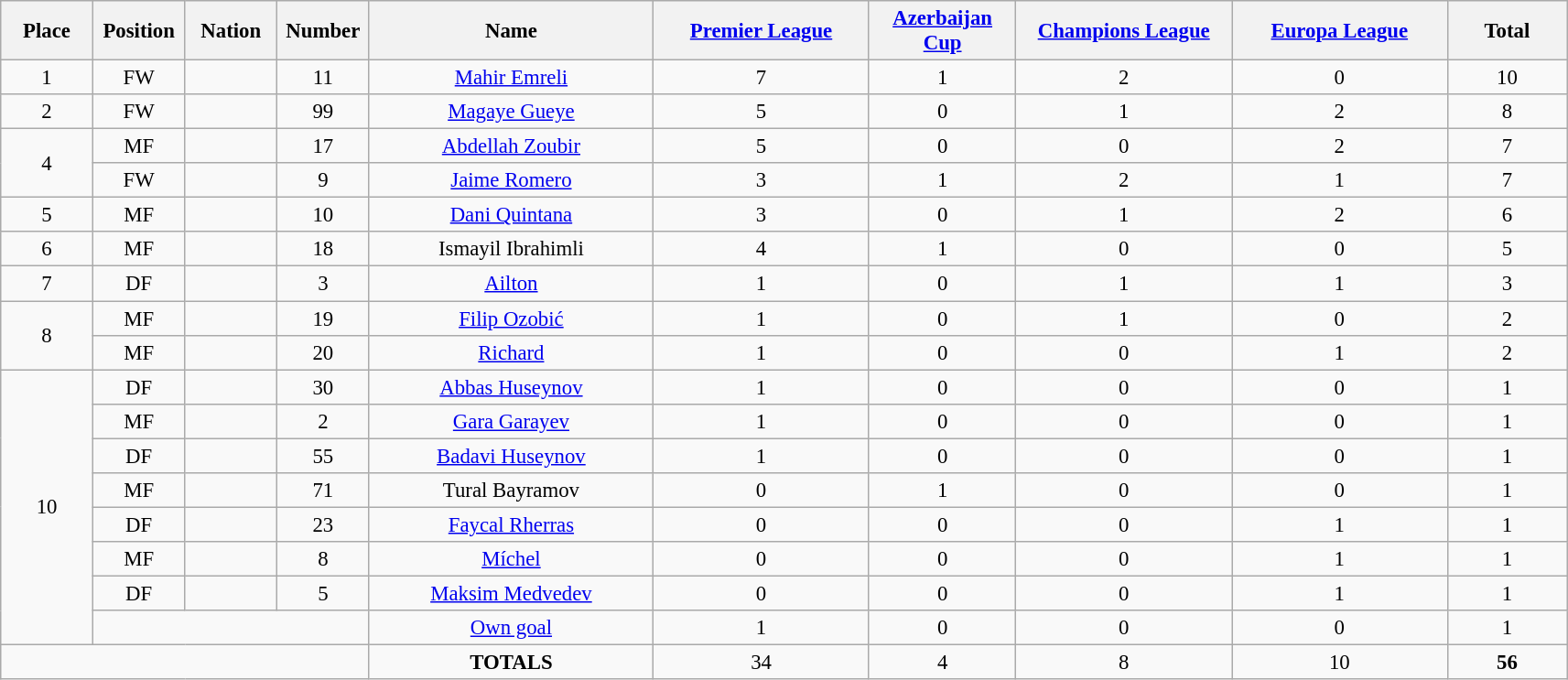<table class="wikitable" style="font-size: 95%; text-align: center;">
<tr>
<th width=60>Place</th>
<th width=60>Position</th>
<th width=60>Nation</th>
<th width=60>Number</th>
<th width=200>Name</th>
<th width=150><a href='#'>Premier League</a></th>
<th width=100><a href='#'>Azerbaijan Cup</a></th>
<th width=150><a href='#'>Champions League</a></th>
<th width=150><a href='#'>Europa League</a></th>
<th width=80>Total</th>
</tr>
<tr>
<td>1</td>
<td>FW</td>
<td></td>
<td>11</td>
<td><a href='#'>Mahir Emreli</a></td>
<td>7</td>
<td>1</td>
<td>2</td>
<td>0</td>
<td>10</td>
</tr>
<tr>
<td>2</td>
<td>FW</td>
<td></td>
<td>99</td>
<td><a href='#'>Magaye Gueye</a></td>
<td>5</td>
<td>0</td>
<td>1</td>
<td>2</td>
<td>8</td>
</tr>
<tr>
<td rowspan="2">4</td>
<td>MF</td>
<td></td>
<td>17</td>
<td><a href='#'>Abdellah Zoubir</a></td>
<td>5</td>
<td>0</td>
<td>0</td>
<td>2</td>
<td>7</td>
</tr>
<tr>
<td>FW</td>
<td></td>
<td>9</td>
<td><a href='#'>Jaime Romero</a></td>
<td>3</td>
<td>1</td>
<td>2</td>
<td>1</td>
<td>7</td>
</tr>
<tr>
<td>5</td>
<td>MF</td>
<td></td>
<td>10</td>
<td><a href='#'>Dani Quintana</a></td>
<td>3</td>
<td>0</td>
<td>1</td>
<td>2</td>
<td>6</td>
</tr>
<tr>
<td>6</td>
<td>MF</td>
<td></td>
<td>18</td>
<td>Ismayil Ibrahimli</td>
<td>4</td>
<td>1</td>
<td>0</td>
<td>0</td>
<td>5</td>
</tr>
<tr>
<td>7</td>
<td>DF</td>
<td></td>
<td>3</td>
<td><a href='#'>Ailton</a></td>
<td>1</td>
<td>0</td>
<td>1</td>
<td>1</td>
<td>3</td>
</tr>
<tr>
<td rowspan="2">8</td>
<td>MF</td>
<td></td>
<td>19</td>
<td><a href='#'>Filip Ozobić</a></td>
<td>1</td>
<td>0</td>
<td>1</td>
<td>0</td>
<td>2</td>
</tr>
<tr>
<td>MF</td>
<td></td>
<td>20</td>
<td><a href='#'>Richard</a></td>
<td>1</td>
<td>0</td>
<td>0</td>
<td>1</td>
<td>2</td>
</tr>
<tr>
<td rowspan="8">10</td>
<td>DF</td>
<td></td>
<td>30</td>
<td><a href='#'>Abbas Huseynov</a></td>
<td>1</td>
<td>0</td>
<td>0</td>
<td>0</td>
<td>1</td>
</tr>
<tr>
<td>MF</td>
<td></td>
<td>2</td>
<td><a href='#'>Gara Garayev</a></td>
<td>1</td>
<td>0</td>
<td>0</td>
<td>0</td>
<td>1</td>
</tr>
<tr>
<td>DF</td>
<td></td>
<td>55</td>
<td><a href='#'>Badavi Huseynov</a></td>
<td>1</td>
<td>0</td>
<td>0</td>
<td>0</td>
<td>1</td>
</tr>
<tr>
<td>MF</td>
<td></td>
<td>71</td>
<td>Tural Bayramov</td>
<td>0</td>
<td>1</td>
<td>0</td>
<td>0</td>
<td>1</td>
</tr>
<tr>
<td>DF</td>
<td></td>
<td>23</td>
<td><a href='#'>Faycal Rherras</a></td>
<td>0</td>
<td>0</td>
<td>0</td>
<td>1</td>
<td>1</td>
</tr>
<tr>
<td>MF</td>
<td></td>
<td>8</td>
<td><a href='#'>Míchel</a></td>
<td>0</td>
<td>0</td>
<td>0</td>
<td>1</td>
<td>1</td>
</tr>
<tr>
<td>DF</td>
<td></td>
<td>5</td>
<td><a href='#'>Maksim Medvedev</a></td>
<td>0</td>
<td>0</td>
<td>0</td>
<td>1</td>
<td>1</td>
</tr>
<tr>
<td colspan="3"></td>
<td><a href='#'>Own goal</a></td>
<td>1</td>
<td>0</td>
<td>0</td>
<td>0</td>
<td>1</td>
</tr>
<tr>
<td colspan="4"></td>
<td><strong>TOTALS</strong></td>
<td>34</td>
<td>4</td>
<td>8</td>
<td>10</td>
<td><strong>56</strong></td>
</tr>
</table>
